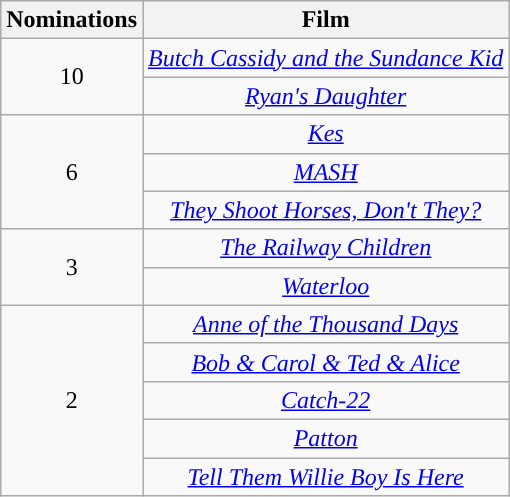<table class="wikitable" style="text-align:center;">
<tr>
<th style="background:">Nominations</th>
<th style="background:">Film</th>
</tr>
<tr>
<td rowspan="2">10</td>
<td><em><a href='#'>Butch Cassidy and the Sundance Kid</a></em></td>
</tr>
<tr>
<td><em><a href='#'>Ryan's Daughter</a></em></td>
</tr>
<tr>
<td rowspan="3">6</td>
<td><em><a href='#'>Kes</a></em></td>
</tr>
<tr>
<td><em><a href='#'>MASH</a></em></td>
</tr>
<tr>
<td><em><a href='#'>They Shoot Horses, Don't They?</a></em></td>
</tr>
<tr>
<td rowspan="2">3</td>
<td><em><a href='#'>The Railway Children</a></em></td>
</tr>
<tr>
<td><em><a href='#'>Waterloo</a></em></td>
</tr>
<tr>
<td rowspan="5">2</td>
<td><em><a href='#'>Anne of the Thousand Days</a></em></td>
</tr>
<tr>
<td><em><a href='#'>Bob & Carol & Ted & Alice</a></em></td>
</tr>
<tr>
<td><em><a href='#'>Catch-22</a></em></td>
</tr>
<tr>
<td><em><a href='#'>Patton</a></em></td>
</tr>
<tr>
<td><em><a href='#'>Tell Them Willie Boy Is Here</a></em></td>
</tr>
</table>
